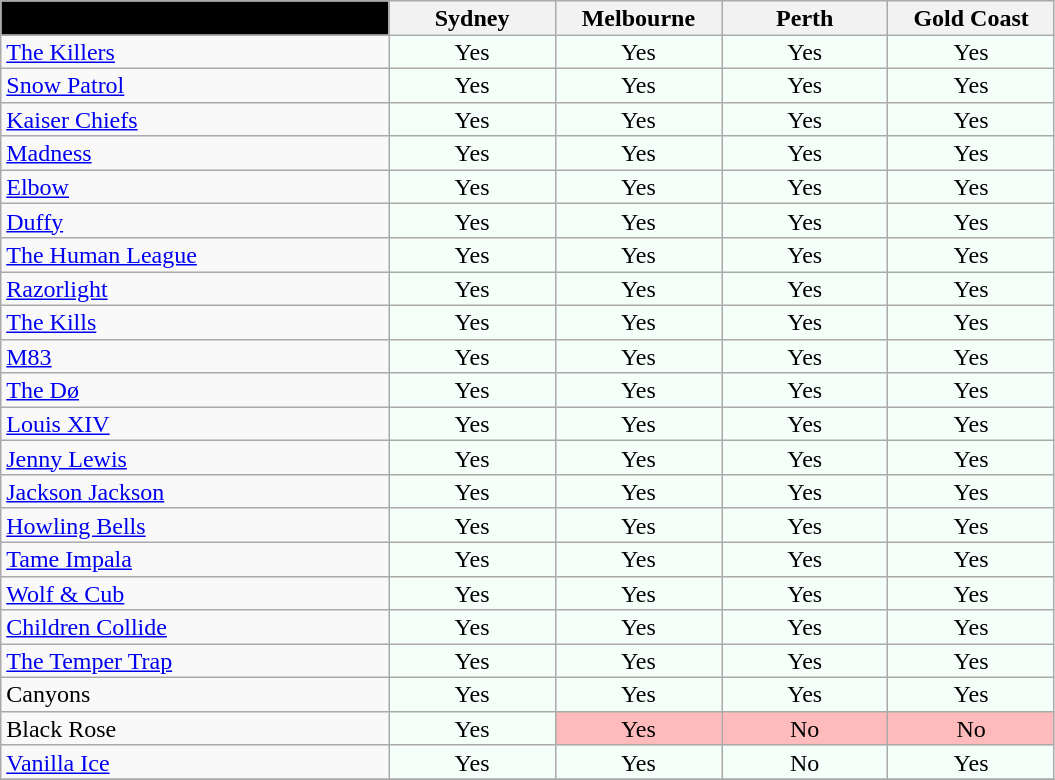<table class="wikitable sortable" style="font-size:1em; line-height:0.95em;">
<tr>
<th style="background-color:#000;" width=28%> </th>
<th width=12%>Sydney</th>
<th width=12%>Melbourne</th>
<th width=12%>Perth</th>
<th width=12%>Gold Coast</th>
</tr>
<tr align=center>
<td align=left><a href='#'>The Killers</a></td>
<td bgcolor="#f5fffa">Yes</td>
<td bgcolor="#f5fffa">Yes</td>
<td bgcolor="#f5fffa">Yes</td>
<td bgcolor="#f5fffa">Yes</td>
</tr>
<tr align=center>
<td align=left><a href='#'>Snow Patrol</a></td>
<td bgcolor="#f5fffa">Yes</td>
<td bgcolor="#f5fffa">Yes</td>
<td bgcolor="#f5fffa">Yes</td>
<td bgcolor="#f5fffa">Yes</td>
</tr>
<tr align=center>
<td align=left><a href='#'>Kaiser Chiefs</a></td>
<td bgcolor="#f5fffa">Yes</td>
<td bgcolor="#f5fffa">Yes</td>
<td bgcolor="#f5fffa">Yes</td>
<td bgcolor="#f5fffa">Yes</td>
</tr>
<tr align=center>
<td align=left><a href='#'>Madness</a></td>
<td bgcolor="#f5fffa">Yes</td>
<td bgcolor="#f5fffa">Yes</td>
<td bgcolor="#f5fffa">Yes</td>
<td bgcolor="#f5fffa">Yes</td>
</tr>
<tr align=center>
<td align=left><a href='#'>Elbow</a></td>
<td bgcolor="#f5fffa">Yes</td>
<td bgcolor="#f5fffa">Yes</td>
<td bgcolor="#f5fffa">Yes</td>
<td bgcolor="#f5fffa">Yes</td>
</tr>
<tr align=center>
<td align=left><a href='#'>Duffy</a></td>
<td bgcolor="#f5fffa">Yes</td>
<td bgcolor="#f5fffa">Yes</td>
<td bgcolor="#f5fffa">Yes</td>
<td bgcolor="#f5fffa">Yes</td>
</tr>
<tr align=center>
<td align=left><a href='#'>The Human League</a></td>
<td bgcolor="#f5fffa">Yes</td>
<td bgcolor="#f5fffa">Yes</td>
<td bgcolor="#f5fffa">Yes</td>
<td bgcolor="#f5fffa">Yes</td>
</tr>
<tr align=center>
<td align=left><a href='#'>Razorlight</a></td>
<td bgcolor="#f5fffa">Yes</td>
<td bgcolor="#f5fffa">Yes</td>
<td bgcolor="#f5fffa">Yes</td>
<td bgcolor="#f5fffa">Yes</td>
</tr>
<tr align=center>
<td align=left><a href='#'>The Kills</a></td>
<td bgcolor="#f5fffa">Yes</td>
<td bgcolor="#f5fffa">Yes</td>
<td bgcolor="#f5fffa">Yes</td>
<td bgcolor="#f5fffa">Yes</td>
</tr>
<tr align=center>
<td align=left><a href='#'>M83</a></td>
<td bgcolor="#f5fffa">Yes</td>
<td bgcolor="#f5fffa">Yes</td>
<td bgcolor="#f5fffa">Yes</td>
<td bgcolor="#f5fffa">Yes</td>
</tr>
<tr align=center>
<td align=left><a href='#'>The Dø</a></td>
<td bgcolor="#f5fffa">Yes</td>
<td bgcolor="#f5fffa">Yes</td>
<td bgcolor="#f5fffa">Yes</td>
<td bgcolor="#f5fffa">Yes</td>
</tr>
<tr align=center>
<td align=left><a href='#'>Louis XIV</a></td>
<td bgcolor="#f5fffa">Yes</td>
<td bgcolor="#f5fffa">Yes</td>
<td bgcolor="#f5fffa">Yes</td>
<td bgcolor="#f5fffa">Yes</td>
</tr>
<tr align=center>
<td align=left><a href='#'>Jenny Lewis</a></td>
<td bgcolor="#f5fffa">Yes</td>
<td bgcolor="#f5fffa">Yes</td>
<td bgcolor="#f5fffa">Yes</td>
<td bgcolor="#f5fffa">Yes</td>
</tr>
<tr align=center>
<td align=left><a href='#'>Jackson Jackson</a></td>
<td bgcolor="#f5fffa">Yes</td>
<td bgcolor="#f5fffa">Yes</td>
<td bgcolor="#f5fffa">Yes</td>
<td bgcolor="#f5fffa">Yes</td>
</tr>
<tr align=center>
<td align=left><a href='#'>Howling Bells</a></td>
<td bgcolor="#f5fffa">Yes</td>
<td bgcolor="#f5fffa">Yes</td>
<td bgcolor="#f5fffa">Yes</td>
<td bgcolor="#f5fffa">Yes</td>
</tr>
<tr align=center>
<td align=left><a href='#'>Tame Impala</a></td>
<td bgcolor="#f5fffa">Yes</td>
<td bgcolor="#f5fffa">Yes</td>
<td bgcolor="#f5fffa">Yes</td>
<td bgcolor="#f5fffa">Yes</td>
</tr>
<tr align=center>
<td align=left><a href='#'>Wolf & Cub</a></td>
<td bgcolor="#f5fffa">Yes</td>
<td bgcolor="#f5fffa">Yes</td>
<td bgcolor="#f5fffa">Yes</td>
<td bgcolor="#f5fffa">Yes</td>
</tr>
<tr align=center>
<td align=left><a href='#'>Children Collide</a></td>
<td bgcolor="#f5fffa">Yes</td>
<td bgcolor="#f5fffa">Yes</td>
<td bgcolor="#f5fffa">Yes</td>
<td bgcolor="#f5fffa">Yes</td>
</tr>
<tr align=center>
<td align=left><a href='#'>The Temper Trap</a></td>
<td bgcolor="#f5fffa">Yes</td>
<td bgcolor="#f5fffa">Yes</td>
<td bgcolor="#f5fffa">Yes</td>
<td bgcolor="#f5fffa">Yes</td>
</tr>
<tr align=center>
<td align=left>Canyons</td>
<td bgcolor="#f5fffa">Yes</td>
<td bgcolor="#f5fffa">Yes</td>
<td bgcolor="#f5fffa">Yes</td>
<td bgcolor="#f5fffa">Yes</td>
</tr>
<tr align=center>
<td align=left>Black Rose</td>
<td bgcolor="#f5fffa">Yes</td>
<td bgcolor="#ffbbbb">Yes</td>
<td bgcolor="#ffbbbb">No</td>
<td bgcolor="#ffbbbb">No</td>
</tr>
<tr align=center>
<td align=left><a href='#'>Vanilla Ice</a></td>
<td bgcolor="#f5fffa">Yes</td>
<td bgcolor="#f5fffa">Yes</td>
<td bgcolor="#f5fffa">No</td>
<td bgcolor="#f5fffa">Yes</td>
</tr>
<tr align=center>
</tr>
</table>
